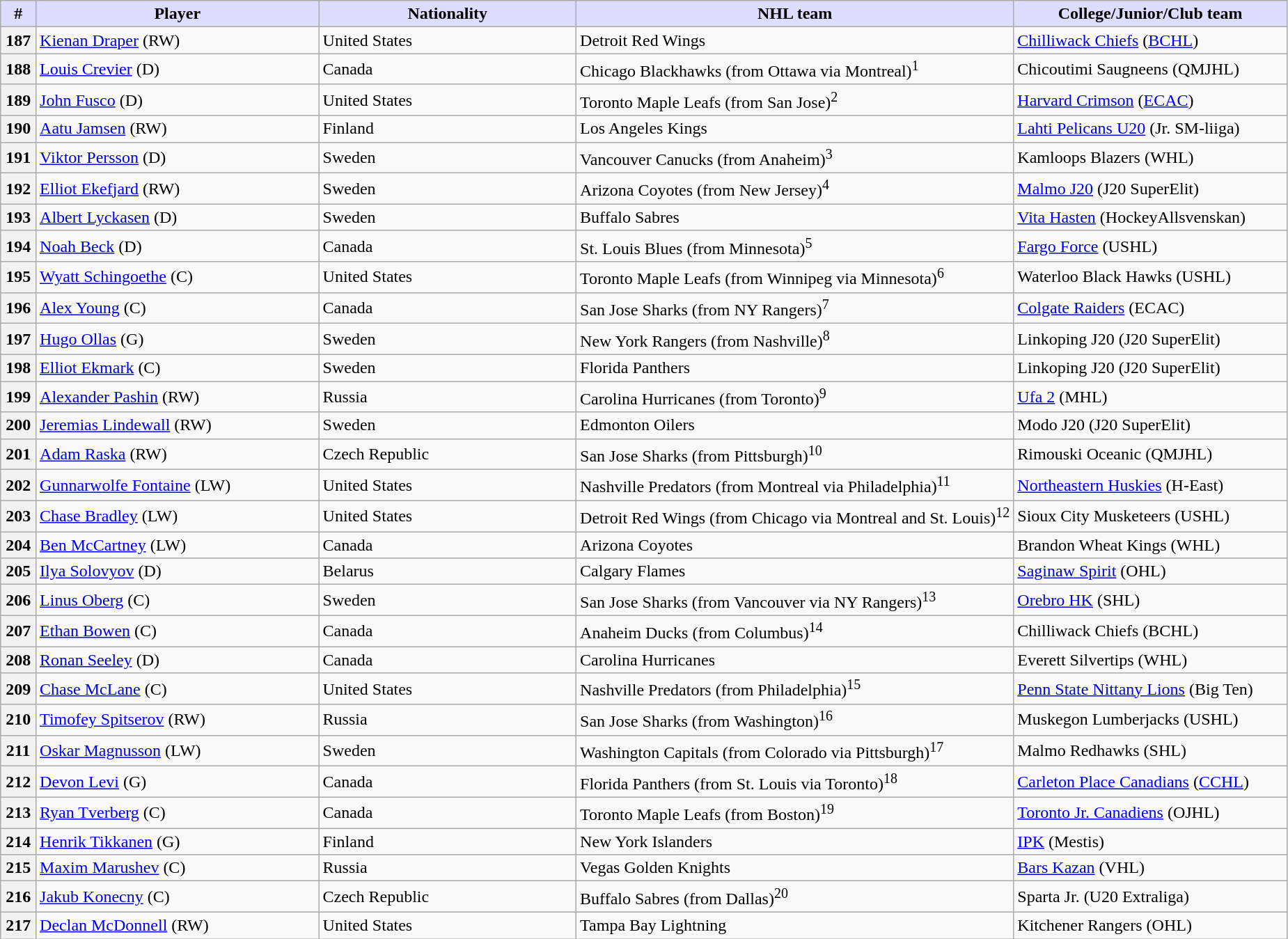<table class="wikitable">
<tr>
<th style="background:#ddf; width:2.75%;">#</th>
<th style="background:#ddf; width:22.0%;">Player</th>
<th style="background:#ddf; width:20.0%;">Nationality</th>
<th style="background:#ddf; width:34.0%;">NHL team</th>
<th style="background:#ddf; width:100.0%;">College/Junior/Club team</th>
</tr>
<tr>
<th>187</th>
<td><a href='#'>Kienan Draper</a> (RW)</td>
<td> United States</td>
<td>Detroit Red Wings</td>
<td><a href='#'>Chilliwack Chiefs</a> (<a href='#'>BCHL</a>)</td>
</tr>
<tr>
<th>188</th>
<td><a href='#'>Louis Crevier</a> (D)</td>
<td> Canada</td>
<td>Chicago Blackhawks (from Ottawa via Montreal)<sup>1</sup></td>
<td>Chicoutimi Saugneens (QMJHL)</td>
</tr>
<tr>
<th>189</th>
<td><a href='#'>John Fusco</a> (D)</td>
<td> United States</td>
<td>Toronto Maple Leafs (from San Jose)<sup>2</sup></td>
<td><a href='#'>Harvard Crimson</a> (<a href='#'>ECAC</a>)</td>
</tr>
<tr>
<th>190</th>
<td><a href='#'>Aatu Jamsen</a> (RW)</td>
<td> Finland</td>
<td>Los Angeles Kings</td>
<td><a href='#'>Lahti Pelicans U20</a> (Jr. SM-liiga)</td>
</tr>
<tr>
<th>191</th>
<td><a href='#'>Viktor Persson</a> (D)</td>
<td> Sweden</td>
<td>Vancouver Canucks (from Anaheim)<sup>3</sup></td>
<td>Kamloops Blazers (WHL)</td>
</tr>
<tr>
<th>192</th>
<td><a href='#'>Elliot Ekefjard</a> (RW)</td>
<td> Sweden</td>
<td>Arizona Coyotes (from New Jersey)<sup>4</sup></td>
<td><a href='#'>Malmo J20</a> (J20 SuperElit)</td>
</tr>
<tr>
<th>193</th>
<td><a href='#'>Albert Lyckasen</a> (D)</td>
<td> Sweden</td>
<td>Buffalo Sabres</td>
<td><a href='#'>Vita Hasten</a> (HockeyAllsvenskan)</td>
</tr>
<tr>
<th>194</th>
<td><a href='#'>Noah Beck</a> (D)</td>
<td> Canada</td>
<td>St. Louis Blues (from Minnesota)<sup>5</sup></td>
<td><a href='#'>Fargo Force</a> (USHL)</td>
</tr>
<tr>
<th>195</th>
<td><a href='#'>Wyatt Schingoethe</a> (C)</td>
<td> United States</td>
<td>Toronto Maple Leafs (from Winnipeg via Minnesota)<sup>6</sup></td>
<td>Waterloo Black Hawks (USHL)</td>
</tr>
<tr>
<th>196</th>
<td><a href='#'>Alex Young</a> (C)</td>
<td> Canada</td>
<td>San Jose Sharks (from NY Rangers)<sup>7</sup></td>
<td><a href='#'>Colgate Raiders</a> (ECAC)</td>
</tr>
<tr>
<th>197</th>
<td><a href='#'>Hugo Ollas</a> (G)</td>
<td> Sweden</td>
<td>New York Rangers (from Nashville)<sup>8</sup></td>
<td>Linkoping J20 (J20 SuperElit)</td>
</tr>
<tr>
<th>198</th>
<td><a href='#'>Elliot Ekmark</a> (C)</td>
<td> Sweden</td>
<td>Florida Panthers</td>
<td>Linkoping J20 (J20 SuperElit)</td>
</tr>
<tr>
<th>199</th>
<td><a href='#'>Alexander Pashin</a> (RW)</td>
<td> Russia</td>
<td>Carolina Hurricanes (from Toronto)<sup>9</sup></td>
<td><a href='#'>Ufa 2</a> (MHL)</td>
</tr>
<tr>
<th>200</th>
<td><a href='#'>Jeremias Lindewall</a> (RW)</td>
<td> Sweden</td>
<td>Edmonton Oilers</td>
<td>Modo J20 (J20 SuperElit)</td>
</tr>
<tr>
<th>201</th>
<td><a href='#'>Adam Raska</a> (RW)</td>
<td> Czech Republic</td>
<td>San Jose Sharks (from Pittsburgh)<sup>10</sup></td>
<td>Rimouski Oceanic (QMJHL)</td>
</tr>
<tr>
<th>202</th>
<td><a href='#'>Gunnarwolfe Fontaine</a> (LW)</td>
<td> United States</td>
<td>Nashville Predators (from Montreal via Philadelphia)<sup>11</sup></td>
<td><a href='#'>Northeastern Huskies</a> (H-East)</td>
</tr>
<tr>
<th>203</th>
<td><a href='#'>Chase Bradley</a> (LW)</td>
<td> United States</td>
<td>Detroit Red Wings (from Chicago via Montreal and St. Louis)<sup>12</sup></td>
<td>Sioux City Musketeers (USHL)</td>
</tr>
<tr>
<th>204</th>
<td><a href='#'>Ben McCartney</a> (LW)</td>
<td> Canada</td>
<td>Arizona Coyotes</td>
<td>Brandon Wheat Kings (WHL)</td>
</tr>
<tr>
<th>205</th>
<td><a href='#'>Ilya Solovyov</a> (D)</td>
<td> Belarus</td>
<td>Calgary Flames</td>
<td><a href='#'>Saginaw Spirit</a> (OHL)</td>
</tr>
<tr>
<th>206</th>
<td><a href='#'>Linus Oberg</a> (C)</td>
<td> Sweden</td>
<td>San Jose Sharks (from Vancouver via NY Rangers)<sup>13</sup></td>
<td><a href='#'>Orebro HK</a> (SHL)</td>
</tr>
<tr>
<th>207</th>
<td><a href='#'>Ethan Bowen</a> (C)</td>
<td> Canada</td>
<td>Anaheim Ducks (from Columbus)<sup>14</sup></td>
<td>Chilliwack Chiefs (BCHL)</td>
</tr>
<tr>
<th>208</th>
<td><a href='#'>Ronan Seeley</a> (D)</td>
<td> Canada</td>
<td>Carolina Hurricanes</td>
<td>Everett Silvertips (WHL)</td>
</tr>
<tr>
<th>209</th>
<td><a href='#'>Chase McLane</a> (C)</td>
<td> United States</td>
<td>Nashville Predators (from Philadelphia)<sup>15</sup></td>
<td><a href='#'>Penn State Nittany Lions</a> (Big Ten)</td>
</tr>
<tr>
<th>210</th>
<td><a href='#'>Timofey Spitserov</a> (RW)</td>
<td> Russia</td>
<td>San Jose Sharks (from Washington)<sup>16</sup></td>
<td>Muskegon Lumberjacks (USHL)</td>
</tr>
<tr>
<th>211</th>
<td><a href='#'>Oskar Magnusson</a> (LW)</td>
<td> Sweden</td>
<td>Washington Capitals (from Colorado via Pittsburgh)<sup>17</sup></td>
<td>Malmo Redhawks (SHL)</td>
</tr>
<tr>
<th>212</th>
<td><a href='#'>Devon Levi</a> (G)</td>
<td> Canada</td>
<td>Florida Panthers (from St. Louis via Toronto)<sup>18</sup></td>
<td><a href='#'>Carleton Place Canadians</a> (<a href='#'>CCHL</a>)</td>
</tr>
<tr>
<th>213</th>
<td><a href='#'>Ryan Tverberg</a> (C)</td>
<td> Canada</td>
<td>Toronto Maple Leafs (from Boston)<sup>19</sup></td>
<td><a href='#'>Toronto Jr. Canadiens</a> (OJHL)</td>
</tr>
<tr>
<th>214</th>
<td><a href='#'>Henrik Tikkanen</a> (G)</td>
<td> Finland</td>
<td>New York Islanders</td>
<td><a href='#'>IPK</a> (Mestis)</td>
</tr>
<tr>
<th>215</th>
<td><a href='#'>Maxim Marushev</a> (C)</td>
<td> Russia</td>
<td>Vegas Golden Knights</td>
<td><a href='#'>Bars Kazan</a> (VHL)</td>
</tr>
<tr>
<th>216</th>
<td><a href='#'>Jakub Konecny</a> (C)</td>
<td> Czech Republic</td>
<td>Buffalo Sabres (from Dallas)<sup>20</sup></td>
<td>Sparta Jr. (U20 Extraliga)</td>
</tr>
<tr>
<th>217</th>
<td><a href='#'>Declan McDonnell</a> (RW)</td>
<td> United States</td>
<td>Tampa Bay Lightning</td>
<td>Kitchener Rangers (OHL)</td>
</tr>
</table>
